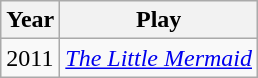<table class="wikitable">
<tr>
<th>Year</th>
<th>Play</th>
</tr>
<tr>
<td>2011</td>
<td><em><a href='#'>The Little Mermaid</a></em></td>
</tr>
</table>
